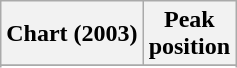<table class="wikitable sortable">
<tr>
<th>Chart (2003)</th>
<th>Peak<br>position</th>
</tr>
<tr>
</tr>
<tr>
</tr>
<tr>
</tr>
<tr>
</tr>
<tr>
</tr>
<tr>
</tr>
</table>
